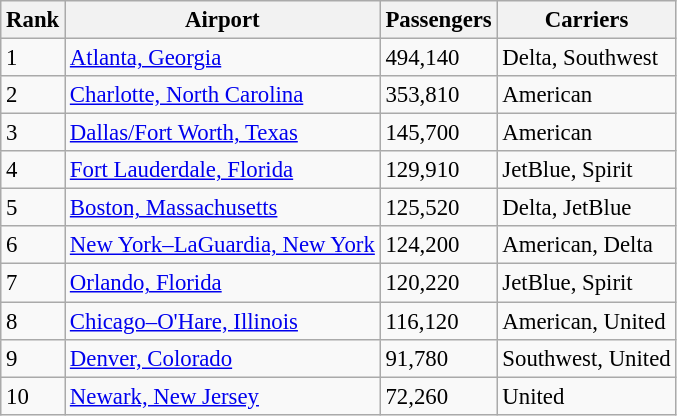<table class="wikitable sortable" style="font-size: 95%">
<tr>
<th>Rank</th>
<th>Airport</th>
<th>Passengers</th>
<th>Carriers</th>
</tr>
<tr>
<td>1</td>
<td> <a href='#'>Atlanta, Georgia</a></td>
<td>494,140</td>
<td>Delta, Southwest</td>
</tr>
<tr>
<td>2</td>
<td> <a href='#'>Charlotte, North Carolina</a></td>
<td>353,810</td>
<td>American</td>
</tr>
<tr>
<td>3</td>
<td> <a href='#'>Dallas/Fort Worth, Texas</a></td>
<td>145,700</td>
<td>American</td>
</tr>
<tr>
<td>4</td>
<td> <a href='#'>Fort Lauderdale, Florida</a></td>
<td>129,910</td>
<td>JetBlue, Spirit</td>
</tr>
<tr>
<td>5</td>
<td> <a href='#'>Boston, Massachusetts</a></td>
<td>125,520</td>
<td>Delta, JetBlue</td>
</tr>
<tr>
<td>6</td>
<td> <a href='#'>New York–LaGuardia, New York</a></td>
<td>124,200</td>
<td>American, Delta</td>
</tr>
<tr>
<td>7</td>
<td> <a href='#'>Orlando, Florida</a></td>
<td>120,220</td>
<td>JetBlue, Spirit</td>
</tr>
<tr>
<td>8</td>
<td> <a href='#'>Chicago–O'Hare, Illinois</a></td>
<td>116,120</td>
<td>American, United</td>
</tr>
<tr>
<td>9</td>
<td> <a href='#'>Denver, Colorado</a></td>
<td>91,780</td>
<td>Southwest, United</td>
</tr>
<tr>
<td>10</td>
<td> <a href='#'>Newark, New Jersey</a></td>
<td>72,260</td>
<td>United</td>
</tr>
</table>
